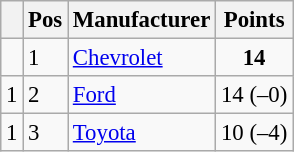<table class="wikitable" style="font-size: 95%;">
<tr>
<th></th>
<th>Pos</th>
<th>Manufacturer</th>
<th>Points</th>
</tr>
<tr>
<td align="left"></td>
<td>1</td>
<td><a href='#'>Chevrolet</a></td>
<td style="text-align:center;"><strong>14</strong></td>
</tr>
<tr>
<td align="left"> 1</td>
<td>2</td>
<td><a href='#'>Ford</a></td>
<td style="text-align:right;">14 (–0)</td>
</tr>
<tr>
<td align="left"> 1</td>
<td>3</td>
<td><a href='#'>Toyota</a></td>
<td style="text-align:right;">10 (–4)</td>
</tr>
</table>
